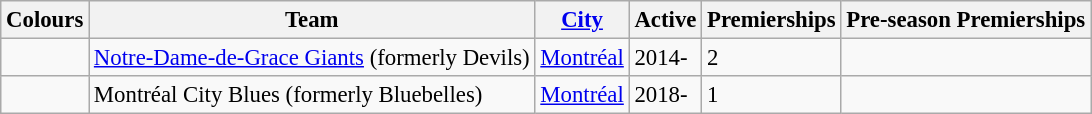<table class="wikitable sortable" style="margin: 1em 1em 1em 0; border: 1px #aaa solid; border-collapse: collapse; font-size: 95%;">
<tr>
<th>Colours</th>
<th>Team</th>
<th><a href='#'>City</a></th>
<th>Active</th>
<th>Premierships</th>
<th>Pre-season Premierships</th>
</tr>
<tr>
<td></td>
<td><a href='#'>Notre-Dame-de-Grace Giants</a> (formerly Devils)</td>
<td><a href='#'>Montréal</a></td>
<td>2014-</td>
<td>2</td>
<td></td>
</tr>
<tr>
<td></td>
<td>Montréal City Blues (formerly Bluebelles)</td>
<td><a href='#'>Montréal</a></td>
<td>2018-</td>
<td>1</td>
<td></td>
</tr>
</table>
